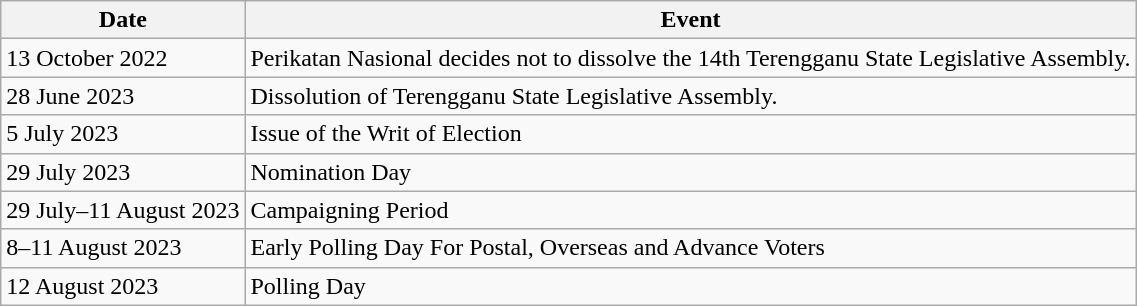<table class="wikitable">
<tr>
<th>Date</th>
<th>Event</th>
</tr>
<tr>
<td>13 October 2022</td>
<td>Perikatan Nasional decides not to dissolve the 14th Terengganu State Legislative Assembly.</td>
</tr>
<tr>
<td>28 June 2023</td>
<td>Dissolution of Terengganu State Legislative Assembly.</td>
</tr>
<tr>
<td>5 July 2023</td>
<td>Issue of the Writ of Election</td>
</tr>
<tr>
<td>29 July 2023</td>
<td>Nomination Day</td>
</tr>
<tr>
<td>29 July–11 August 2023</td>
<td>Campaigning Period</td>
</tr>
<tr>
<td>8–11 August 2023</td>
<td>Early Polling Day For Postal, Overseas and Advance Voters</td>
</tr>
<tr>
<td>12 August 2023</td>
<td>Polling Day</td>
</tr>
</table>
